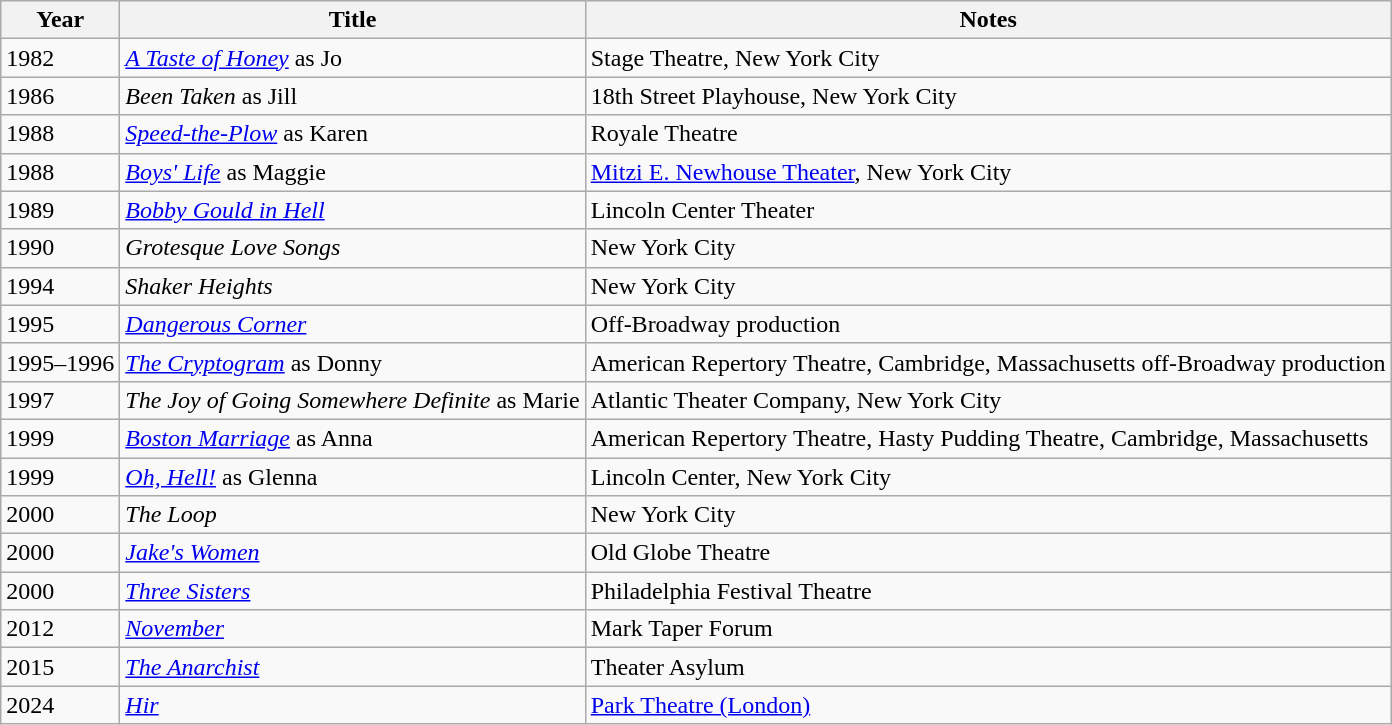<table class="wikitable">
<tr>
<th>Year</th>
<th>Title</th>
<th>Notes</th>
</tr>
<tr>
<td>1982</td>
<td><em><a href='#'>A Taste of Honey</a></em> as Jo</td>
<td>Stage Theatre, New York City</td>
</tr>
<tr>
<td>1986</td>
<td><em>Been Taken</em> as Jill</td>
<td>18th Street Playhouse, New York City</td>
</tr>
<tr>
<td>1988</td>
<td><em><a href='#'>Speed-the-Plow</a></em> as Karen</td>
<td>Royale Theatre</td>
</tr>
<tr>
<td>1988</td>
<td><em><a href='#'>Boys' Life</a></em> as Maggie</td>
<td><a href='#'>Mitzi E. Newhouse Theater</a>, New York City</td>
</tr>
<tr>
<td>1989</td>
<td><em><a href='#'>Bobby Gould in Hell</a></em></td>
<td>Lincoln Center Theater</td>
</tr>
<tr>
<td>1990</td>
<td><em>Grotesque Love Songs</em></td>
<td>New York City</td>
</tr>
<tr>
<td>1994</td>
<td><em>Shaker Heights</em></td>
<td>New York City</td>
</tr>
<tr>
<td>1995</td>
<td><em><a href='#'>Dangerous Corner</a></em></td>
<td>Off-Broadway production</td>
</tr>
<tr>
<td>1995–1996</td>
<td><em><a href='#'>The Cryptogram</a></em> as Donny</td>
<td>American Repertory Theatre, Cambridge, Massachusetts off-Broadway production</td>
</tr>
<tr>
<td>1997</td>
<td><em>The Joy of Going Somewhere Definite</em> as Marie</td>
<td>Atlantic Theater Company, New York City</td>
</tr>
<tr>
<td>1999</td>
<td><em><a href='#'>Boston Marriage</a></em> as Anna</td>
<td>American Repertory Theatre, Hasty Pudding Theatre, Cambridge, Massachusetts</td>
</tr>
<tr>
<td>1999</td>
<td><em><a href='#'>Oh, Hell!</a></em> as Glenna</td>
<td>Lincoln Center, New York City</td>
</tr>
<tr>
<td>2000</td>
<td><em>The Loop</em></td>
<td>New York City</td>
</tr>
<tr>
<td>2000</td>
<td><em><a href='#'>Jake's Women</a></em></td>
<td>Old Globe Theatre</td>
</tr>
<tr>
<td>2000</td>
<td><em><a href='#'>Three Sisters</a></em></td>
<td>Philadelphia Festival Theatre</td>
</tr>
<tr>
<td>2012</td>
<td><em><a href='#'>November</a></em></td>
<td>Mark Taper Forum</td>
</tr>
<tr>
<td>2015</td>
<td><em><a href='#'>The Anarchist</a></em></td>
<td>Theater Asylum</td>
</tr>
<tr>
<td>2024</td>
<td><em><a href='#'>Hir</a></em></td>
<td><a href='#'>Park Theatre (London)</a></td>
</tr>
</table>
